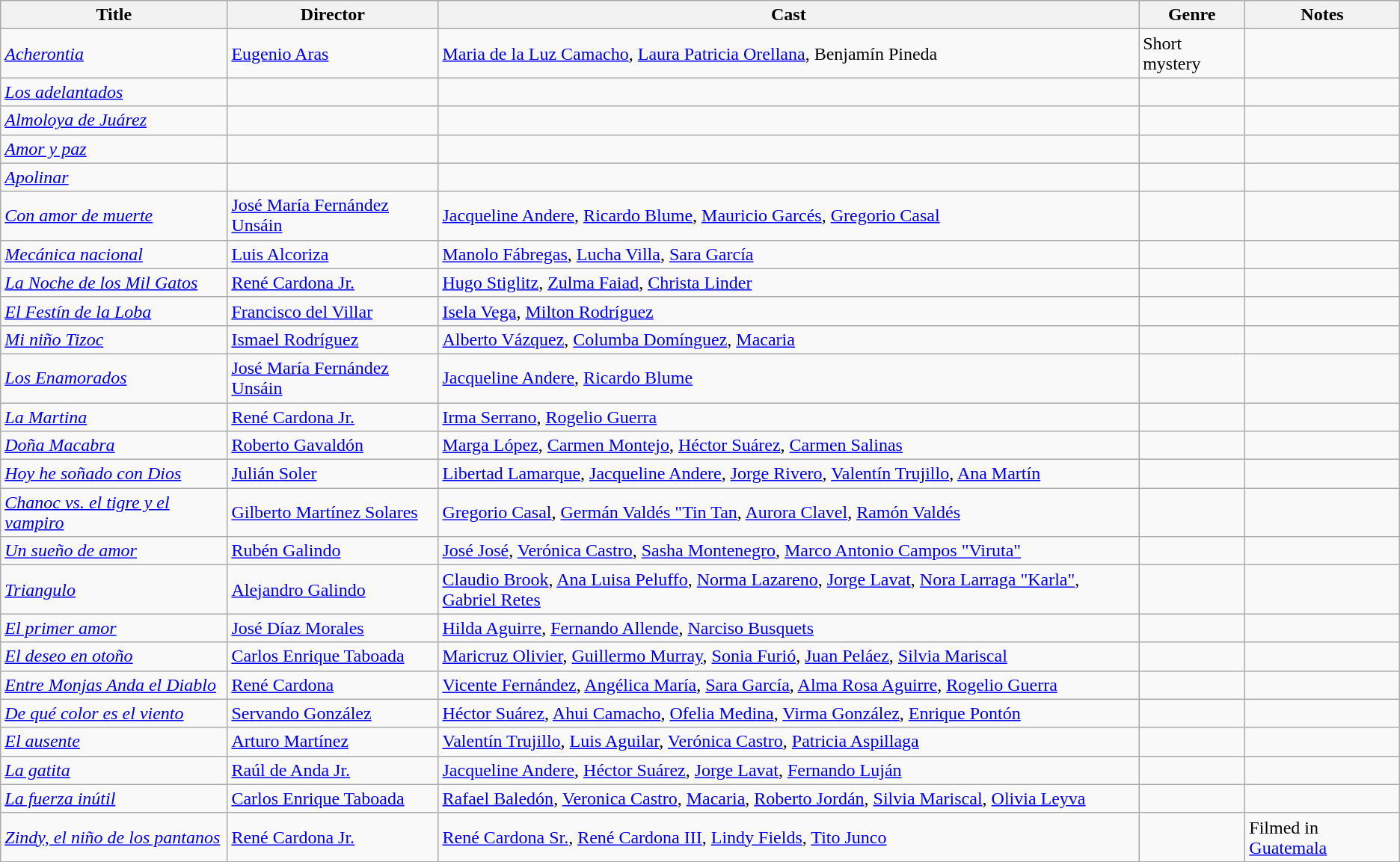<table class="wikitable">
<tr>
<th>Title</th>
<th>Director</th>
<th>Cast</th>
<th>Genre</th>
<th>Notes</th>
</tr>
<tr>
<td><em><a href='#'>Acherontia</a></em></td>
<td><a href='#'>Eugenio Aras</a></td>
<td><a href='#'>Maria de la Luz Camacho</a>, <a href='#'>Laura Patricia Orellana</a>, Benjamín Pineda</td>
<td>Short mystery</td>
<td></td>
</tr>
<tr>
<td><em><a href='#'>Los adelantados</a></em></td>
<td></td>
<td></td>
<td></td>
<td></td>
</tr>
<tr>
<td><em><a href='#'>Almoloya de Juárez</a></em></td>
<td></td>
<td></td>
<td></td>
<td></td>
</tr>
<tr>
<td><em><a href='#'>Amor y paz</a></em></td>
<td></td>
<td></td>
<td></td>
<td></td>
</tr>
<tr>
<td><em><a href='#'>Apolinar</a></em></td>
<td></td>
<td></td>
<td></td>
<td></td>
</tr>
<tr>
<td><em><a href='#'>Con amor de muerte</a></em></td>
<td><a href='#'>José María Fernández Unsáin</a></td>
<td><a href='#'>Jacqueline Andere</a>, <a href='#'>Ricardo Blume</a>, <a href='#'>Mauricio Garcés</a>, <a href='#'>Gregorio Casal</a></td>
<td></td>
<td></td>
</tr>
<tr>
<td><em><a href='#'>Mecánica nacional</a></em></td>
<td><a href='#'>Luis Alcoriza</a></td>
<td><a href='#'>Manolo Fábregas</a>, <a href='#'>Lucha Villa</a>, <a href='#'>Sara García</a></td>
<td></td>
<td></td>
</tr>
<tr>
<td><em><a href='#'>La Noche de los Mil Gatos</a></em></td>
<td><a href='#'>René Cardona Jr.</a></td>
<td><a href='#'>Hugo Stiglitz</a>, <a href='#'>Zulma Faiad</a>, <a href='#'>Christa Linder</a></td>
<td></td>
<td></td>
</tr>
<tr>
<td><em><a href='#'>El Festín de la Loba</a></em></td>
<td><a href='#'>Francisco del Villar</a></td>
<td><a href='#'>Isela Vega</a>, <a href='#'>Milton Rodríguez</a></td>
<td></td>
<td></td>
</tr>
<tr>
<td><em><a href='#'>Mi niño Tizoc</a></em></td>
<td><a href='#'>Ismael Rodríguez</a></td>
<td><a href='#'>Alberto Vázquez</a>, <a href='#'>Columba Domínguez</a>, <a href='#'>Macaria</a></td>
<td></td>
<td></td>
</tr>
<tr>
<td><em><a href='#'>Los Enamorados</a></em></td>
<td><a href='#'>José María Fernández Unsáin</a></td>
<td><a href='#'>Jacqueline Andere</a>, <a href='#'>Ricardo Blume</a></td>
<td></td>
<td></td>
</tr>
<tr>
<td><em><a href='#'>La Martina</a></em></td>
<td><a href='#'>René Cardona Jr.</a></td>
<td><a href='#'>Irma Serrano</a>, <a href='#'>Rogelio Guerra</a></td>
<td></td>
<td></td>
</tr>
<tr>
<td><em><a href='#'>Doña Macabra</a></em></td>
<td><a href='#'>Roberto Gavaldón</a></td>
<td><a href='#'>Marga López</a>, <a href='#'>Carmen Montejo</a>, <a href='#'>Héctor Suárez</a>, <a href='#'>Carmen Salinas</a></td>
<td></td>
<td></td>
</tr>
<tr>
<td><em><a href='#'>Hoy he soñado con Dios</a></em></td>
<td><a href='#'>Julián Soler</a></td>
<td><a href='#'>Libertad Lamarque</a>, <a href='#'>Jacqueline Andere</a>, <a href='#'>Jorge Rivero</a>, <a href='#'>Valentín Trujillo</a>, <a href='#'>Ana Martín</a></td>
<td></td>
<td></td>
</tr>
<tr>
<td><em><a href='#'>Chanoc vs. el tigre y el vampiro</a></em></td>
<td><a href='#'>Gilberto Martínez Solares</a></td>
<td><a href='#'>Gregorio Casal</a>, <a href='#'>Germán Valdés "Tin Tan</a>, <a href='#'>Aurora Clavel</a>, <a href='#'>Ramón Valdés</a></td>
<td></td>
<td></td>
</tr>
<tr>
<td><em><a href='#'>Un sueño de amor</a></em></td>
<td><a href='#'>Rubén Galindo</a></td>
<td><a href='#'>José José</a>, <a href='#'>Verónica Castro</a>, <a href='#'>Sasha Montenegro</a>, <a href='#'>Marco Antonio Campos "Viruta"</a></td>
<td></td>
<td></td>
</tr>
<tr>
<td><em><a href='#'>Triangulo</a></em></td>
<td><a href='#'>Alejandro Galindo</a></td>
<td><a href='#'>Claudio Brook</a>, <a href='#'>Ana Luisa Peluffo</a>, <a href='#'>Norma Lazareno</a>, <a href='#'>Jorge Lavat</a>, <a href='#'>Nora Larraga "Karla"</a>, <a href='#'>Gabriel Retes</a></td>
<td></td>
<td></td>
</tr>
<tr>
<td><em><a href='#'>El primer amor</a></em></td>
<td><a href='#'>José Díaz Morales</a></td>
<td><a href='#'>Hilda Aguirre</a>, <a href='#'>Fernando Allende</a>, <a href='#'>Narciso Busquets</a></td>
<td></td>
<td></td>
</tr>
<tr>
<td><em><a href='#'>El deseo en otoño</a></em></td>
<td><a href='#'>Carlos Enrique Taboada</a></td>
<td><a href='#'>Maricruz Olivier</a>, <a href='#'>Guillermo Murray</a>, <a href='#'>Sonia Furió</a>, <a href='#'>Juan Peláez</a>, <a href='#'>Silvia Mariscal</a></td>
<td></td>
<td></td>
</tr>
<tr>
<td><em><a href='#'>Entre Monjas Anda el Diablo</a></em></td>
<td><a href='#'>René Cardona</a></td>
<td><a href='#'>Vicente Fernández</a>, <a href='#'>Angélica María</a>, <a href='#'>Sara García</a>, <a href='#'>Alma Rosa Aguirre</a>, <a href='#'>Rogelio Guerra</a></td>
<td></td>
<td></td>
</tr>
<tr>
<td><em><a href='#'>De qué color es el viento</a></em></td>
<td><a href='#'>Servando González</a></td>
<td><a href='#'>Héctor Suárez</a>, <a href='#'>Ahui Camacho</a>, <a href='#'>Ofelia Medina</a>, <a href='#'>Virma González</a>, <a href='#'>Enrique Pontón</a></td>
<td></td>
<td></td>
</tr>
<tr>
<td><em><a href='#'>El ausente</a></em></td>
<td><a href='#'>Arturo Martínez</a></td>
<td><a href='#'>Valentín Trujillo</a>, <a href='#'>Luis Aguilar</a>, <a href='#'>Verónica Castro</a>, <a href='#'>Patricia Aspillaga</a></td>
<td></td>
<td></td>
</tr>
<tr>
<td><em><a href='#'>La gatita</a></em></td>
<td><a href='#'>Raúl de Anda Jr.</a></td>
<td><a href='#'>Jacqueline Andere</a>, <a href='#'>Héctor Suárez</a>, <a href='#'>Jorge Lavat</a>, <a href='#'>Fernando Luján</a></td>
<td></td>
<td></td>
</tr>
<tr>
<td><em><a href='#'>La fuerza inútil</a></em></td>
<td><a href='#'>Carlos Enrique Taboada</a></td>
<td><a href='#'>Rafael Baledón</a>, <a href='#'>Veronica Castro</a>, <a href='#'>Macaria</a>, <a href='#'>Roberto Jordán</a>, <a href='#'>Silvia Mariscal</a>, <a href='#'>Olivia Leyva</a></td>
<td></td>
<td></td>
</tr>
<tr>
<td><em><a href='#'>Zindy, el niño de los pantanos</a></em></td>
<td><a href='#'>René Cardona Jr.</a></td>
<td><a href='#'>René Cardona Sr.</a>, <a href='#'>René Cardona III</a>, <a href='#'>Lindy Fields</a>, <a href='#'>Tito Junco</a></td>
<td></td>
<td>Filmed in <a href='#'>Guatemala</a></td>
</tr>
<tr>
</tr>
</table>
